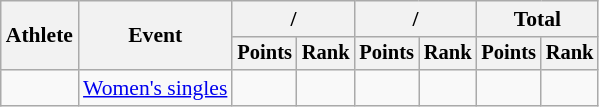<table class="wikitable" style="font-size:90%; text-align:center">
<tr>
<th rowspan=2>Athlete</th>
<th rowspan=2>Event</th>
<th colspan=2>/</th>
<th colspan=2>/</th>
<th colspan=2>Total</th>
</tr>
<tr style="font-size:95%">
<th>Points</th>
<th>Rank</th>
<th>Points</th>
<th>Rank</th>
<th>Points</th>
<th>Rank</th>
</tr>
<tr>
<td align=left> </td>
<td align=left><a href='#'>Women's singles</a></td>
<td></td>
<td></td>
<td></td>
<td></td>
<td></td>
<td></td>
</tr>
</table>
